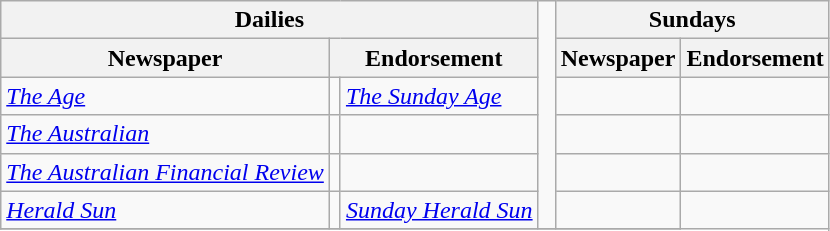<table class="wikitable">
<tr>
<th colspan="3">Dailies</th>
<td rowspan="6" style="background: none; border: none inherit;"> </td>
<th colspan="3">Sundays</th>
</tr>
<tr>
<th>Newspaper</th>
<th colspan="2">Endorsement</th>
<th>Newspaper</th>
<th colspan="2">Endorsement</th>
</tr>
<tr>
<td><em><a href='#'>The Age</a></em></td>
<td></td>
<td><em><a href='#'>The Sunday Age</a></em></td>
<td></td>
</tr>
<tr>
<td><em><a href='#'>The Australian</a></em></td>
<td></td>
<td></td>
<td></td>
<td></td>
</tr>
<tr>
<td><em><a href='#'>The Australian Financial Review</a></em></td>
<td></td>
<td></td>
<td></td>
<td></td>
</tr>
<tr>
<td><em><a href='#'>Herald Sun</a></em></td>
<td></td>
<td><em><a href='#'>Sunday Herald Sun</a></em></td>
<td></td>
</tr>
<tr>
</tr>
</table>
